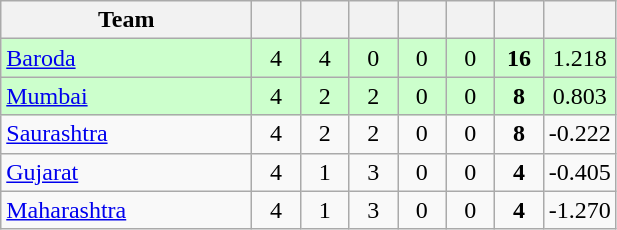<table class="wikitable" style="text-align:center">
<tr>
<th style="width:160px">Team</th>
<th style="width:25px"></th>
<th style="width:25px"></th>
<th style="width:25px"></th>
<th style="width:25px"></th>
<th style="width:25px"></th>
<th style="width:25px"></th>
<th style="width:25px"></th>
</tr>
<tr style="background:#cfc;">
<td style="text-align:left"><a href='#'>Baroda</a></td>
<td>4</td>
<td>4</td>
<td>0</td>
<td>0</td>
<td>0</td>
<td><strong>16</strong></td>
<td>1.218</td>
</tr>
<tr style="background:#cfc;">
<td style="text-align:left"><a href='#'>Mumbai</a></td>
<td>4</td>
<td>2</td>
<td>2</td>
<td>0</td>
<td>0</td>
<td><strong>8</strong></td>
<td>0.803</td>
</tr>
<tr>
<td style="text-align:left"><a href='#'>Saurashtra</a></td>
<td>4</td>
<td>2</td>
<td>2</td>
<td>0</td>
<td>0</td>
<td><strong>8</strong></td>
<td>-0.222</td>
</tr>
<tr>
<td style="text-align:left"><a href='#'>Gujarat</a></td>
<td>4</td>
<td>1</td>
<td>3</td>
<td>0</td>
<td>0</td>
<td><strong>4</strong></td>
<td>-0.405</td>
</tr>
<tr>
<td style="text-align:left"><a href='#'>Maharashtra</a></td>
<td>4</td>
<td>1</td>
<td>3</td>
<td>0</td>
<td>0</td>
<td><strong>4</strong></td>
<td>-1.270</td>
</tr>
</table>
